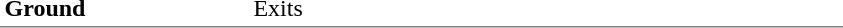<table table border=0 cellspacing=0 cellpadding=3>
<tr>
<td style="border-bottom:solid 1px gray;" width=50 rowspan=10 valign=top><strong>Ground</strong></td>
</tr>
<tr>
<td style="border-bottom:solid 1px gray;" width=100 rowspan=2 valign=top></td>
<td style="border-bottom:solid 1px gray;" width=390 rowspan=2 valign=top>Exits</td>
</tr>
</table>
